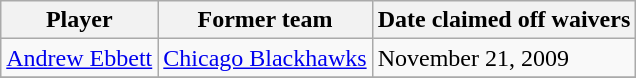<table class="wikitable">
<tr>
<th>Player</th>
<th>Former team</th>
<th>Date claimed off waivers</th>
</tr>
<tr>
<td><a href='#'>Andrew Ebbett</a></td>
<td><a href='#'>Chicago Blackhawks</a></td>
<td>November 21, 2009</td>
</tr>
<tr>
</tr>
</table>
